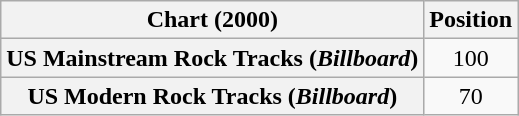<table class="wikitable plainrowheaders" style="text-align:center">
<tr>
<th scope="col">Chart (2000)</th>
<th scope="col">Position</th>
</tr>
<tr>
<th scope="row">US Mainstream Rock Tracks (<em>Billboard</em>)</th>
<td>100</td>
</tr>
<tr>
<th scope="row">US Modern Rock Tracks (<em>Billboard</em>)</th>
<td>70</td>
</tr>
</table>
